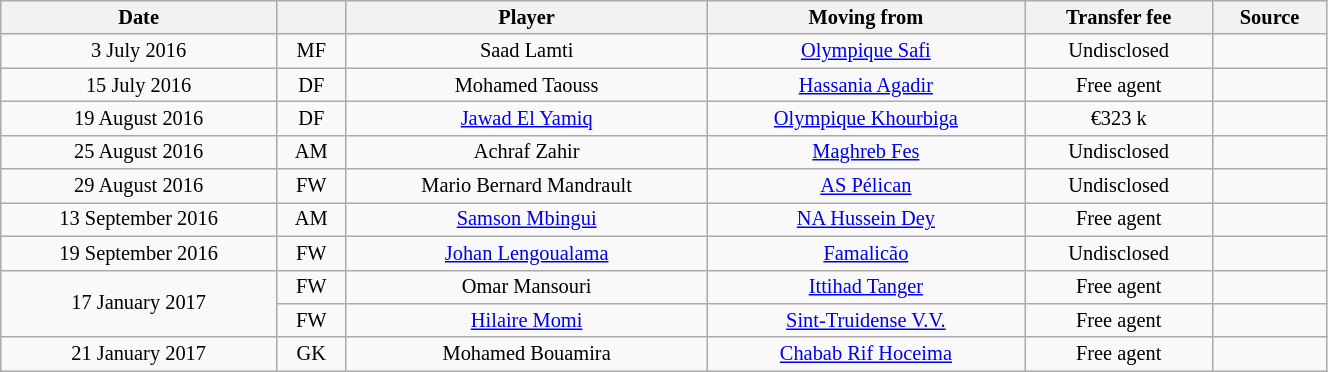<table class="wikitable sortable" style="width:70%; text-align:center; font-size:85%; text-align:centre;">
<tr>
<th>Date</th>
<th></th>
<th>Player</th>
<th>Moving from</th>
<th>Transfer fee</th>
<th>Source</th>
</tr>
<tr>
<td>3 July 2016</td>
<td>MF</td>
<td> Saad Lamti</td>
<td><a href='#'>Olympique Safi</a></td>
<td>Undisclosed</td>
<td></td>
</tr>
<tr>
<td>15 July 2016</td>
<td>DF</td>
<td> Mohamed Taouss</td>
<td><a href='#'>Hassania Agadir</a></td>
<td>Free agent</td>
<td></td>
</tr>
<tr>
<td>19 August 2016</td>
<td>DF</td>
<td> <a href='#'>Jawad El Yamiq</a></td>
<td><a href='#'>Olympique Khourbiga</a></td>
<td>€323 k</td>
<td></td>
</tr>
<tr>
<td>25 August 2016</td>
<td>AM</td>
<td> Achraf Zahir</td>
<td><a href='#'>Maghreb Fes</a></td>
<td>Undisclosed</td>
<td></td>
</tr>
<tr>
<td>29 August 2016</td>
<td>FW</td>
<td> Mario Bernard Mandrault</td>
<td> <a href='#'>AS Pélican</a></td>
<td>Undisclosed</td>
<td></td>
</tr>
<tr>
<td>13 September 2016</td>
<td>AM</td>
<td> <a href='#'>Samson Mbingui</a></td>
<td><strong></strong> <a href='#'>NA Hussein Dey</a></td>
<td>Free agent</td>
<td></td>
</tr>
<tr>
<td>19 September 2016</td>
<td>FW</td>
<td> <a href='#'>Johan Lengoualama</a></td>
<td> <a href='#'>Famalicão</a></td>
<td>Undisclosed</td>
<td></td>
</tr>
<tr>
<td rowspan="2">17 January 2017</td>
<td>FW</td>
<td> Omar Mansouri</td>
<td><a href='#'>Ittihad Tanger</a></td>
<td>Free agent</td>
<td></td>
</tr>
<tr>
<td>FW</td>
<td> <a href='#'>Hilaire Momi</a></td>
<td> <a href='#'>Sint-Truidense V.V.</a></td>
<td>Free agent</td>
<td></td>
</tr>
<tr>
<td>21 January 2017</td>
<td>GK</td>
<td> Mohamed Bouamira</td>
<td><a href='#'>Chabab Rif Hoceima</a></td>
<td>Free agent</td>
<td></td>
</tr>
</table>
